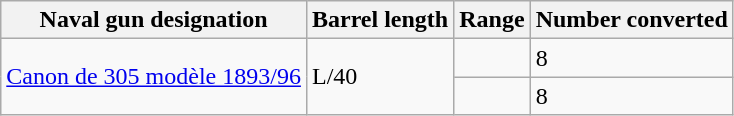<table class="wikitable">
<tr>
<th>Naval gun designation</th>
<th>Barrel length</th>
<th>Range</th>
<th>Number converted</th>
</tr>
<tr>
<td rowspan="2"><a href='#'>Canon de 305 modèle 1893/96</a></td>
<td rowspan="2"> L/40</td>
<td></td>
<td>8</td>
</tr>
<tr>
<td></td>
<td>8</td>
</tr>
</table>
